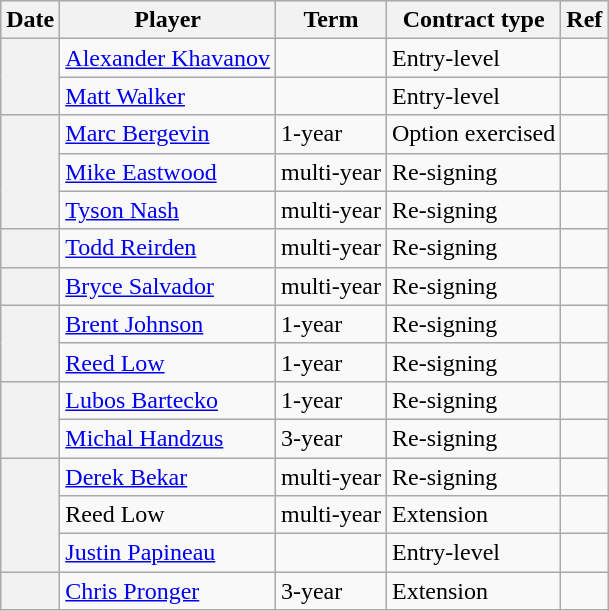<table class="wikitable plainrowheaders">
<tr style="background:#ddd; text-align:center;">
<th>Date</th>
<th>Player</th>
<th>Term</th>
<th>Contract type</th>
<th>Ref</th>
</tr>
<tr>
<th scope="row" rowspan=2></th>
<td><a href='#'>Alexander Khavanov</a></td>
<td></td>
<td>Entry-level</td>
<td></td>
</tr>
<tr>
<td><a href='#'>Matt Walker</a></td>
<td></td>
<td>Entry-level</td>
<td></td>
</tr>
<tr>
<th scope="row" rowspan=3></th>
<td><a href='#'>Marc Bergevin</a></td>
<td>1-year</td>
<td>Option exercised</td>
<td></td>
</tr>
<tr>
<td><a href='#'>Mike Eastwood</a></td>
<td>multi-year</td>
<td>Re-signing</td>
<td></td>
</tr>
<tr>
<td><a href='#'>Tyson Nash</a></td>
<td>multi-year</td>
<td>Re-signing</td>
<td></td>
</tr>
<tr>
<th scope="row"></th>
<td><a href='#'>Todd Reirden</a></td>
<td>multi-year</td>
<td>Re-signing</td>
<td></td>
</tr>
<tr>
<th scope="row"></th>
<td><a href='#'>Bryce Salvador</a></td>
<td>multi-year</td>
<td>Re-signing</td>
<td></td>
</tr>
<tr>
<th scope="row" rowspan=2></th>
<td><a href='#'>Brent Johnson</a></td>
<td>1-year</td>
<td>Re-signing</td>
<td></td>
</tr>
<tr>
<td><a href='#'>Reed Low</a></td>
<td>1-year</td>
<td>Re-signing</td>
<td></td>
</tr>
<tr>
<th scope="row" rowspan=2></th>
<td><a href='#'>Lubos Bartecko</a></td>
<td>1-year</td>
<td>Re-signing</td>
<td></td>
</tr>
<tr>
<td><a href='#'>Michal Handzus</a></td>
<td>3-year</td>
<td>Re-signing</td>
<td></td>
</tr>
<tr>
<th scope="row" rowspan=3></th>
<td><a href='#'>Derek Bekar</a></td>
<td>multi-year</td>
<td>Re-signing</td>
<td></td>
</tr>
<tr>
<td>Reed Low</td>
<td>multi-year</td>
<td>Extension</td>
<td></td>
</tr>
<tr>
<td><a href='#'>Justin Papineau</a></td>
<td></td>
<td>Entry-level</td>
<td></td>
</tr>
<tr>
<th scope="row"></th>
<td><a href='#'>Chris Pronger</a></td>
<td>3-year</td>
<td>Extension</td>
<td></td>
</tr>
</table>
